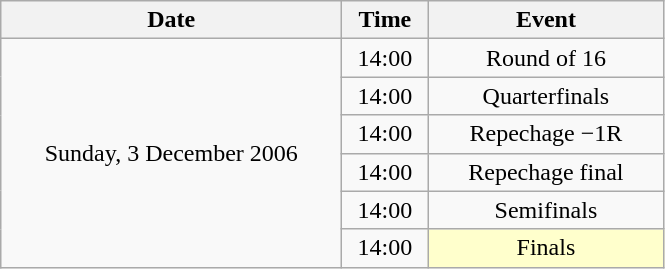<table class = "wikitable" style="text-align:center;">
<tr>
<th width=220>Date</th>
<th width=50>Time</th>
<th width=150>Event</th>
</tr>
<tr>
<td rowspan=6>Sunday, 3 December 2006</td>
<td>14:00</td>
<td>Round of 16</td>
</tr>
<tr>
<td>14:00</td>
<td>Quarterfinals</td>
</tr>
<tr>
<td>14:00</td>
<td>Repechage −1R</td>
</tr>
<tr>
<td>14:00</td>
<td>Repechage final</td>
</tr>
<tr>
<td>14:00</td>
<td>Semifinals</td>
</tr>
<tr>
<td>14:00</td>
<td bgcolor=ffffcc>Finals</td>
</tr>
</table>
